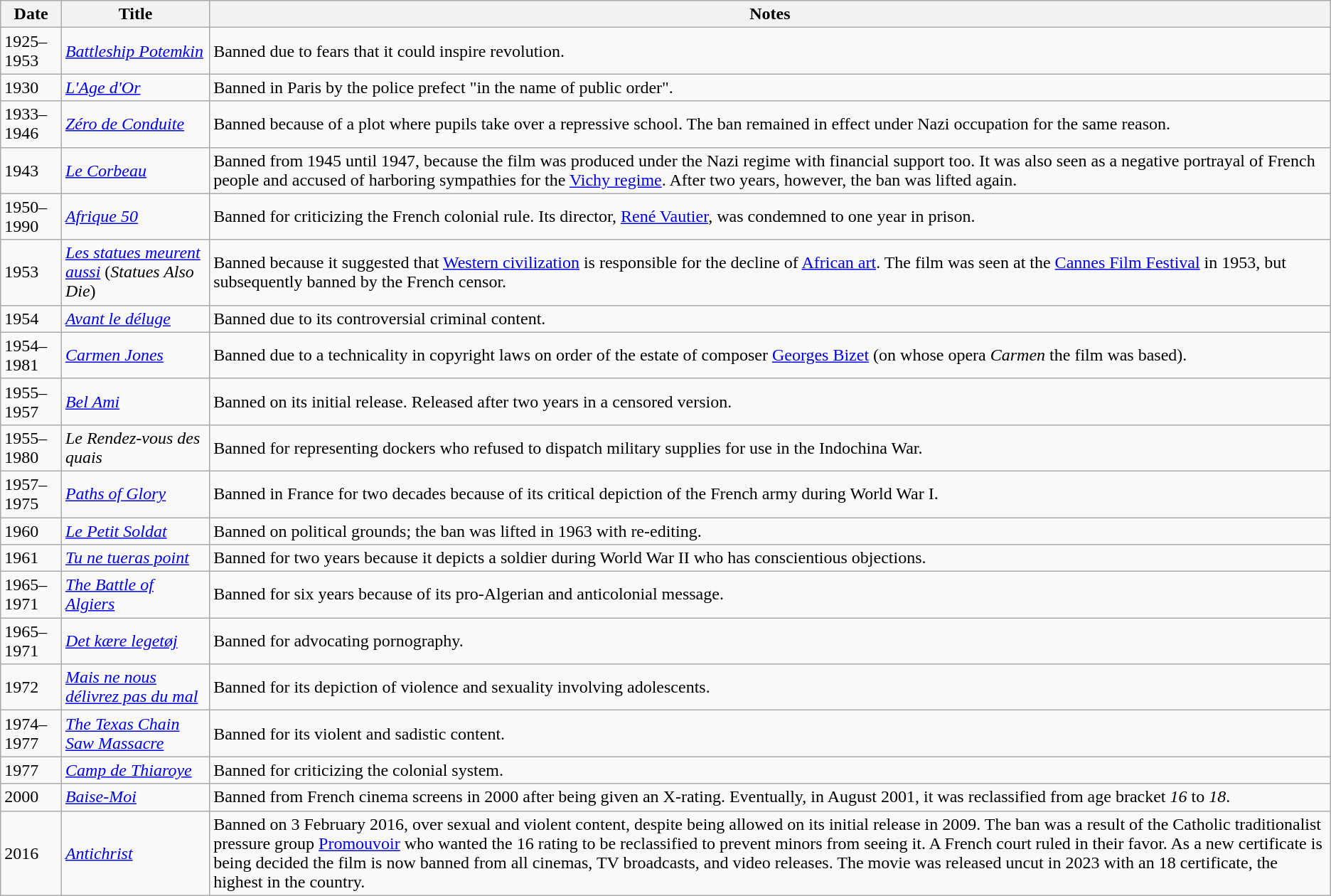<table class="wikitable sortable">
<tr>
<th>Date</th>
<th>Title</th>
<th>Notes</th>
</tr>
<tr>
<td>1925–1953</td>
<td><em><a href='#'>Battleship Potemkin</a></em></td>
<td>Banned due to fears that it could inspire revolution.</td>
</tr>
<tr>
<td>1930</td>
<td><em><a href='#'>L'Age d'Or</a></em></td>
<td>Banned in Paris by the police prefect "in the name of public order".</td>
</tr>
<tr>
<td>1933–1946</td>
<td><em><a href='#'>Zéro de Conduite</a></em></td>
<td>Banned because of a plot where pupils take over a repressive school. The ban remained in effect under Nazi occupation for the same reason.</td>
</tr>
<tr>
<td>1943</td>
<td><em><a href='#'>Le Corbeau</a></em></td>
<td>Banned from 1945 until 1947, because the film was produced under the Nazi regime with financial support too. It was also seen as a negative portrayal of French people and accused of harboring sympathies for the <a href='#'>Vichy regime</a>. After two years, however, the ban was lifted again.</td>
</tr>
<tr>
<td>1950–1990</td>
<td><em><a href='#'>Afrique 50</a></em></td>
<td>Banned for criticizing the French colonial rule. Its director, <a href='#'>René Vautier</a>, was condemned to one year in prison.</td>
</tr>
<tr>
<td>1953</td>
<td><em><a href='#'>Les statues meurent aussi</a></em> (<em>Statues Also Die</em>)</td>
<td>Banned because it suggested that <a href='#'>Western civilization</a> is responsible for the decline of <a href='#'>African art</a>. The film was seen at the <a href='#'>Cannes Film Festival</a> in 1953, but subsequently banned by the French censor.</td>
</tr>
<tr>
<td>1954</td>
<td><em><a href='#'>Avant le déluge</a></em></td>
<td>Banned due to its controversial criminal content.</td>
</tr>
<tr>
<td>1954–1981</td>
<td><em><a href='#'>Carmen Jones</a></em></td>
<td>Banned due to a technicality in copyright laws on order of the estate of composer <a href='#'>Georges Bizet</a> (on whose opera <em>Carmen</em> the film was based).</td>
</tr>
<tr>
<td>1955–1957</td>
<td><em><a href='#'>Bel Ami</a></em></td>
<td>Banned on its initial release. Released after two years in a censored version.</td>
</tr>
<tr>
<td>1955–1980</td>
<td><em>Le Rendez-vous des quais</em></td>
<td>Banned for representing dockers who refused to dispatch military supplies for use in the Indochina War.</td>
</tr>
<tr>
<td>1957–1975</td>
<td><em><a href='#'>Paths of Glory</a></em></td>
<td>Banned in France for two decades because of its critical depiction of the French army during World War I.</td>
</tr>
<tr>
<td>1960</td>
<td><em><a href='#'>Le Petit Soldat</a></em></td>
<td>Banned on political grounds; the ban was lifted in 1963 with re-editing.</td>
</tr>
<tr>
<td>1961</td>
<td><em><a href='#'>Tu ne tueras point</a></em></td>
<td>Banned for two years because it depicts a soldier during World War II who has conscientious objections.</td>
</tr>
<tr>
<td>1965–1971</td>
<td><em><a href='#'>The Battle of Algiers</a></em></td>
<td>Banned for six years because of its pro-Algerian and anticolonial message.</td>
</tr>
<tr>
<td>1965–1971</td>
<td><em><a href='#'>Det kære legetøj</a></em></td>
<td>Banned for advocating pornography.</td>
</tr>
<tr>
<td>1972</td>
<td><em><a href='#'>Mais ne nous délivrez pas du mal</a></em></td>
<td>Banned for its depiction of violence and sexuality involving adolescents.</td>
</tr>
<tr>
<td>1974–1977</td>
<td><em><a href='#'>The Texas Chain Saw Massacre</a></em></td>
<td>Banned for its violent and sadistic content.</td>
</tr>
<tr>
<td>1977</td>
<td><em><a href='#'>Camp de Thiaroye</a></em></td>
<td>Banned for criticizing the colonial system.</td>
</tr>
<tr>
<td>2000</td>
<td><em><a href='#'>Baise-Moi</a></em></td>
<td>Banned from French cinema screens in 2000 after being given an X-rating. Eventually, in August 2001, it was reclassified from age bracket <em>16</em> to <em>18</em>.</td>
</tr>
<tr>
<td>2016</td>
<td><em><a href='#'>Antichrist</a></em></td>
<td>Banned on 3 February 2016, over sexual and violent content, despite being allowed on its initial release in 2009. The ban was a result of the Catholic traditionalist pressure group <a href='#'>Promouvoir</a> who wanted the 16 rating to be reclassified to prevent minors from seeing it. A French court ruled in their favor. As a new certificate is being decided the film is now banned from all cinemas, TV broadcasts, and video releases. The movie was released uncut in 2023 with an 18 certificate, the highest in the country.</td>
</tr>
</table>
